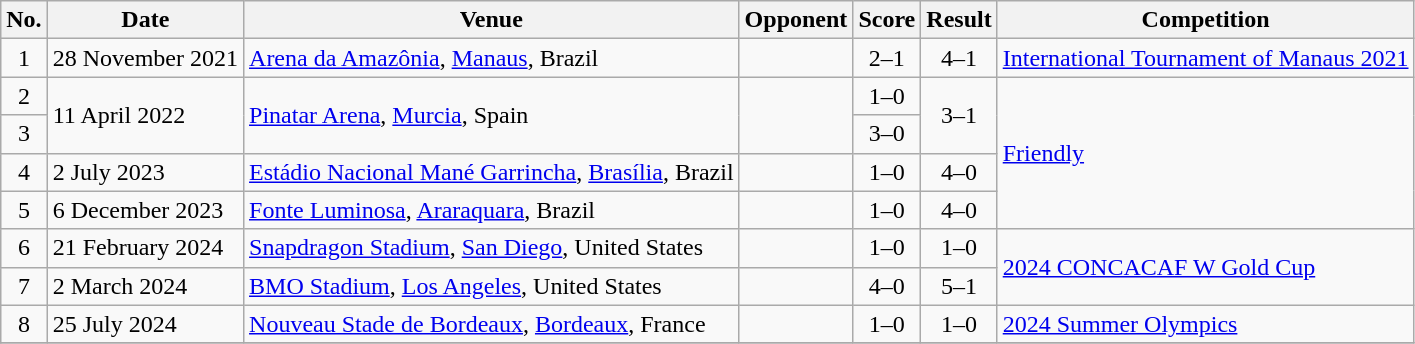<table class="wikitable sortable">
<tr>
<th scope="col">No.</th>
<th scope="col">Date</th>
<th scope="col">Venue</th>
<th scope="col">Opponent</th>
<th scope="col">Score</th>
<th scope="col">Result</th>
<th scope="col">Competition</th>
</tr>
<tr>
<td style="text-align:center">1</td>
<td>28 November 2021</td>
<td><a href='#'>Arena da Amazônia</a>, <a href='#'>Manaus</a>, Brazil</td>
<td></td>
<td align="center">2–1</td>
<td align="center">4–1</td>
<td><a href='#'>International Tournament of Manaus 2021</a></td>
</tr>
<tr>
<td style="text-align:center">2</td>
<td rowspan="2">11 April 2022</td>
<td rowspan="2"><a href='#'>Pinatar Arena</a>, <a href='#'>Murcia</a>, Spain</td>
<td rowspan="2"></td>
<td align="center">1–0</td>
<td rowspan="2" align="center">3–1</td>
<td rowspan="4"><a href='#'>Friendly</a></td>
</tr>
<tr>
<td style="text-align:center">3</td>
<td align="center">3–0</td>
</tr>
<tr>
<td style="text-align:center">4</td>
<td>2 July 2023</td>
<td><a href='#'>Estádio Nacional Mané Garrincha</a>, <a href='#'>Brasília</a>, Brazil</td>
<td></td>
<td style="text-align:center">1–0</td>
<td style="text-align:center">4–0</td>
</tr>
<tr>
<td style="text-align:center">5</td>
<td>6 December 2023</td>
<td><a href='#'>Fonte Luminosa</a>, <a href='#'>Araraquara</a>, Brazil</td>
<td></td>
<td style="text-align:center">1–0</td>
<td style="text-align:center">4–0</td>
</tr>
<tr>
<td style="text-align:center">6</td>
<td>21 February 2024</td>
<td><a href='#'>Snapdragon Stadium</a>, <a href='#'>San Diego</a>, United States</td>
<td></td>
<td style="text-align:center">1–0</td>
<td style="text-align:center">1–0</td>
<td rowspan="2"><a href='#'>2024 CONCACAF W Gold Cup</a></td>
</tr>
<tr>
<td style="text-align:center">7</td>
<td>2 March 2024</td>
<td><a href='#'>BMO Stadium</a>, <a href='#'>Los Angeles</a>, United States</td>
<td></td>
<td style="text-align:center">4–0</td>
<td style="text-align:center">5–1</td>
</tr>
<tr>
<td style="text-align:center">8</td>
<td>25 July 2024</td>
<td><a href='#'>Nouveau Stade de Bordeaux</a>, <a href='#'>Bordeaux</a>, France</td>
<td></td>
<td style="text-align:center">1–0</td>
<td style="text-align:center">1–0</td>
<td><a href='#'>2024 Summer Olympics</a></td>
</tr>
<tr>
</tr>
</table>
